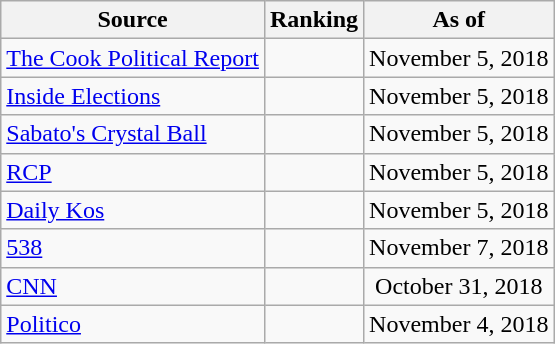<table class="wikitable" style="text-align:center">
<tr>
<th>Source</th>
<th>Ranking</th>
<th>As of</th>
</tr>
<tr>
<td align=left><a href='#'>The Cook Political Report</a></td>
<td></td>
<td>November 5, 2018</td>
</tr>
<tr>
<td align=left><a href='#'>Inside Elections</a></td>
<td></td>
<td>November 5, 2018</td>
</tr>
<tr>
<td align=left><a href='#'>Sabato's Crystal Ball</a></td>
<td></td>
<td>November 5, 2018</td>
</tr>
<tr>
<td align="left"><a href='#'>RCP</a></td>
<td></td>
<td>November 5, 2018</td>
</tr>
<tr>
<td align="left"><a href='#'>Daily Kos</a></td>
<td></td>
<td>November 5, 2018</td>
</tr>
<tr>
<td align="left"><a href='#'>538</a></td>
<td></td>
<td>November 7, 2018</td>
</tr>
<tr>
<td align="left"><a href='#'>CNN</a></td>
<td></td>
<td>October 31, 2018</td>
</tr>
<tr>
<td align="left"><a href='#'>Politico</a></td>
<td></td>
<td>November 4, 2018</td>
</tr>
</table>
